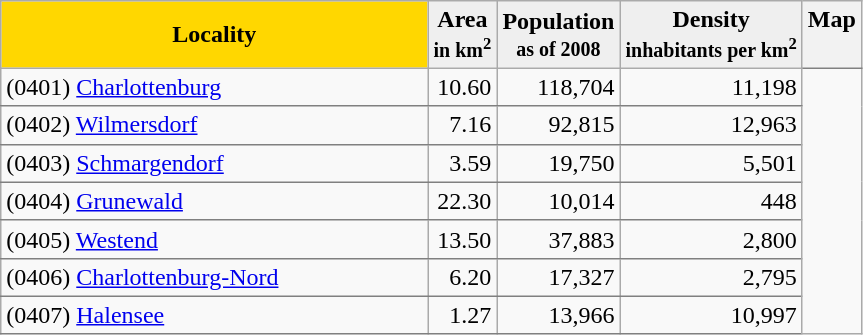<table class="sortable wikitable" style="float:left;">
<tr>
<th style="background:gold;">Locality</th>
<th style="background:#efefef;">Area <br><small>in km<sup>2</sup></small></th>
<th style="background:#efefef;">Population <br><small>as of 2008</small></th>
<th style="background:#efefef;">Density <small><br>inhabitants per km<sup>2</sup></small></th>
<th rowspan"8"  style="border-bottom:1px solid gray; vertical-align:top;" class="unsortable">Map</th>
</tr>
<tr>
<td style="border-bottom:1px solid gray;"> (0401) <a href='#'>Charlottenburg</a></td>
<td style="border-bottom:1px solid gray; text-align:right;">10.60</td>
<td style="border-bottom:1px solid gray; text-align:right;">118,704</td>
<td style="border-bottom:1px solid gray; text-align:right;">11,198</td>
<td rowspan="7"></td>
</tr>
<tr>
<td style="border-bottom:1px solid gray;"> (0402) <a href='#'>Wilmersdorf</a></td>
<td style="border-bottom:1px solid gray; text-align:right;">7.16</td>
<td style="border-bottom:1px solid gray; text-align:right;">92,815</td>
<td style="border-bottom:1px solid gray; text-align:right;">12,963</td>
</tr>
<tr>
<td style="border-bottom:1px solid gray;"> (0403) <a href='#'>Schmargendorf</a></td>
<td style="border-bottom:1px solid gray; text-align:right;">3.59</td>
<td style="border-bottom:1px solid gray; text-align:right;">19,750</td>
<td style="border-bottom:1px solid gray; text-align:right;">5,501</td>
</tr>
<tr>
<td style="border-bottom:1px solid gray;"> (0404) <a href='#'>Grunewald</a></td>
<td style="border-bottom:1px solid gray; text-align:right;">22.30</td>
<td style="border-bottom:1px solid gray; text-align:right;">10,014</td>
<td style="border-bottom:1px solid gray; text-align:right;">448</td>
</tr>
<tr>
<td style="border-bottom:1px solid gray;"> (0405) <a href='#'>Westend</a></td>
<td style="border-bottom:1px solid gray; text-align:right;">13.50</td>
<td style="border-bottom:1px solid gray; text-align:right;">37,883</td>
<td style="border-bottom:1px solid gray; text-align:right;">2,800</td>
</tr>
<tr>
<td style="border-bottom:1px solid gray;"> (0406) <a href='#'>Charlottenburg-Nord</a>                        </td>
<td style="border-bottom:1px solid gray; text-align:right;">6.20</td>
<td style="border-bottom:1px solid gray; text-align:right;">17,327</td>
<td style="border-bottom:1px solid gray; text-align:right;">2,795</td>
</tr>
<tr>
<td style="border-bottom:1px solid gray;"> (0407) <a href='#'>Halensee</a></td>
<td style="border-bottom:1px solid gray; text-align:right;">1.27</td>
<td style="border-bottom:1px solid gray; text-align:right;">13,966</td>
<td style="border-bottom:1px solid gray; text-align:right;">10,997</td>
</tr>
</table>
